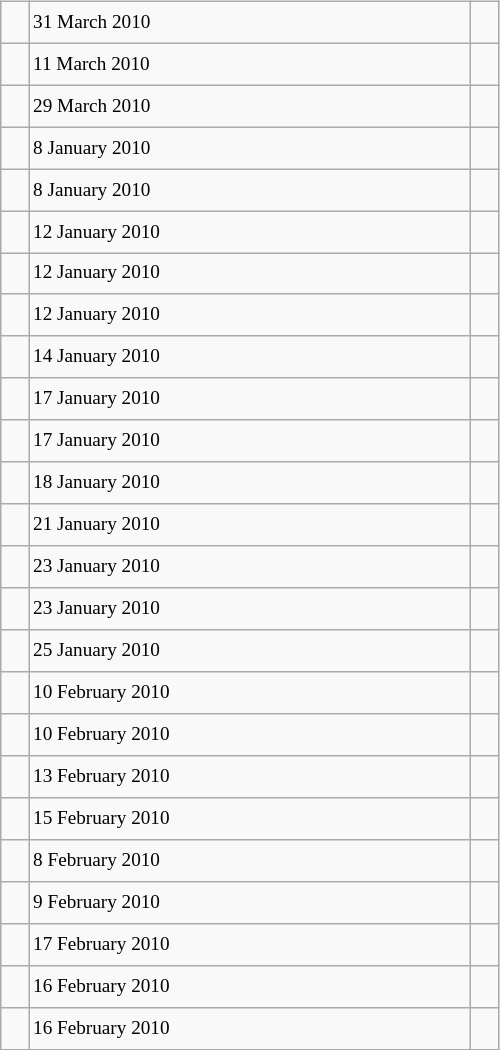<table class="wikitable" style="font-size: 80%; float: left; width: 26em; margin-right: 1em; height: 700px">
<tr>
<td></td>
<td>31 March 2010</td>
<td></td>
</tr>
<tr>
<td></td>
<td>11 March 2010</td>
<td></td>
</tr>
<tr>
<td></td>
<td>29 March 2010</td>
<td></td>
</tr>
<tr>
<td></td>
<td>8 January 2010</td>
<td></td>
</tr>
<tr>
<td></td>
<td>8 January 2010</td>
<td></td>
</tr>
<tr>
<td></td>
<td>12 January 2010</td>
<td></td>
</tr>
<tr>
<td></td>
<td>12 January 2010</td>
<td></td>
</tr>
<tr>
<td></td>
<td>12 January 2010</td>
<td></td>
</tr>
<tr>
<td></td>
<td>14 January 2010</td>
<td></td>
</tr>
<tr>
<td></td>
<td>17 January 2010</td>
<td></td>
</tr>
<tr>
<td></td>
<td>17 January 2010</td>
<td></td>
</tr>
<tr>
<td></td>
<td>18 January 2010</td>
<td></td>
</tr>
<tr>
<td></td>
<td>21 January 2010</td>
<td></td>
</tr>
<tr>
<td></td>
<td>23 January 2010</td>
<td></td>
</tr>
<tr>
<td></td>
<td>23 January 2010</td>
<td></td>
</tr>
<tr>
<td></td>
<td>25 January 2010</td>
<td></td>
</tr>
<tr>
<td></td>
<td>10 February 2010</td>
<td></td>
</tr>
<tr>
<td></td>
<td>10 February 2010</td>
<td></td>
</tr>
<tr>
<td></td>
<td>13 February 2010</td>
<td></td>
</tr>
<tr>
<td></td>
<td>15 February 2010</td>
<td></td>
</tr>
<tr>
<td></td>
<td>8 February 2010</td>
<td></td>
</tr>
<tr>
<td></td>
<td>9 February 2010</td>
<td></td>
</tr>
<tr>
<td></td>
<td>17 February 2010</td>
<td></td>
</tr>
<tr>
<td></td>
<td>16 February 2010</td>
<td></td>
</tr>
<tr>
<td></td>
<td>16 February 2010</td>
<td></td>
</tr>
</table>
